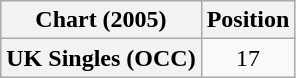<table class="wikitable plainrowheaders" style="text-align:center">
<tr>
<th>Chart (2005)</th>
<th>Position</th>
</tr>
<tr>
<th scope="row">UK Singles (OCC)</th>
<td align="center">17</td>
</tr>
</table>
